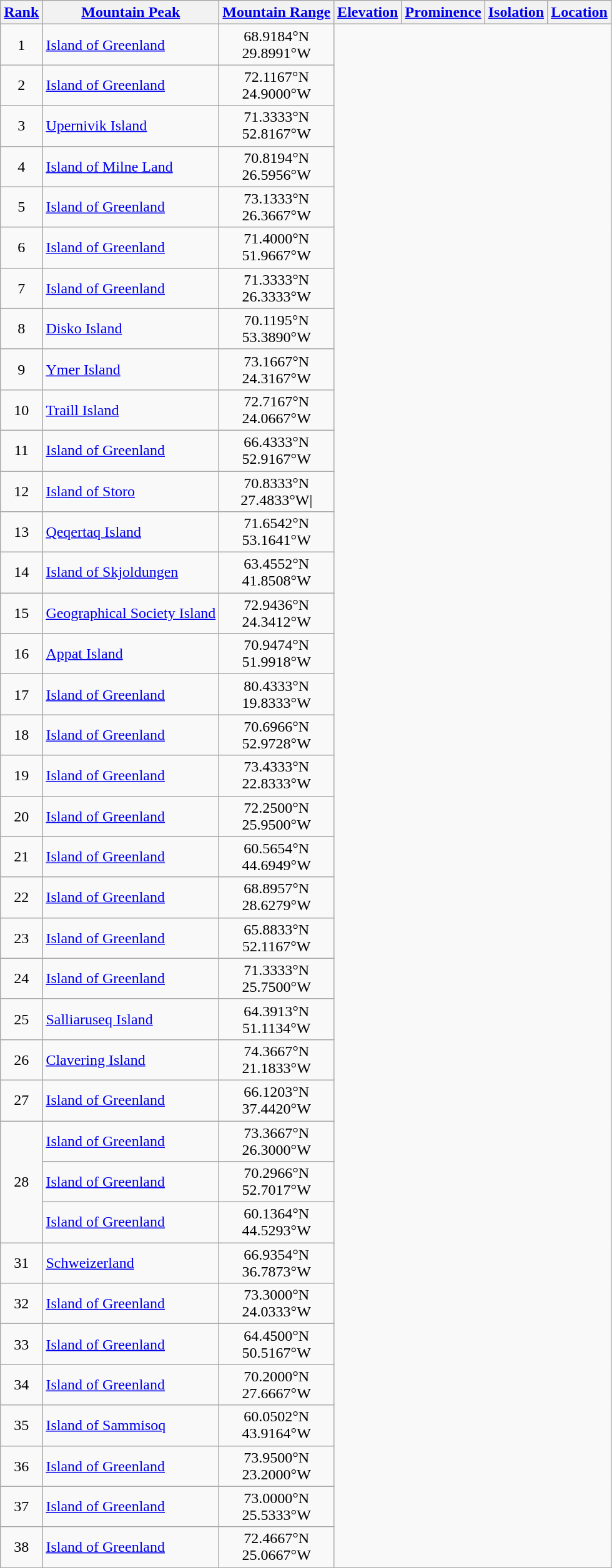<table class="wikitable sortable">
<tr>
<th><a href='#'>Rank</a></th>
<th><a href='#'>Mountain Peak</a></th>
<th><a href='#'>Mountain Range</a></th>
<th><a href='#'>Elevation</a></th>
<th><a href='#'>Prominence</a></th>
<th><a href='#'>Isolation</a></th>
<th><a href='#'>Location</a></th>
</tr>
<tr>
<td align=center>1<br></td>
<td><a href='#'>Island of Greenland</a><br></td>
<td align=center>68.9184°N<br>29.8991°W</td>
</tr>
<tr>
<td align=center>2<br></td>
<td><a href='#'>Island of Greenland</a><br></td>
<td align=center>72.1167°N<br>24.9000°W</td>
</tr>
<tr>
<td align=center>3<br></td>
<td><a href='#'>Upernivik Island</a><br></td>
<td align=center>71.3333°N<br>52.8167°W</td>
</tr>
<tr>
<td align=center>4<br></td>
<td><a href='#'>Island of Milne Land</a><br></td>
<td align=center>70.8194°N<br>26.5956°W</td>
</tr>
<tr>
<td align=center>5<br></td>
<td><a href='#'>Island of Greenland</a><br></td>
<td align=center>73.1333°N<br>26.3667°W</td>
</tr>
<tr>
<td align=center>6<br></td>
<td><a href='#'>Island of Greenland</a><br></td>
<td align=center>71.4000°N<br>51.9667°W</td>
</tr>
<tr>
<td align=center>7<br></td>
<td><a href='#'>Island of Greenland</a><br></td>
<td align=center>71.3333°N<br>26.3333°W</td>
</tr>
<tr>
<td align=center>8<br></td>
<td><a href='#'>Disko Island</a><br></td>
<td align=center>70.1195°N<br>53.3890°W</td>
</tr>
<tr>
<td align=center>9<br></td>
<td><a href='#'>Ymer Island</a><br></td>
<td align=center>73.1667°N<br>24.3167°W</td>
</tr>
<tr>
<td align=center>10<br></td>
<td><a href='#'>Traill Island</a><br></td>
<td align=center>72.7167°N<br>24.0667°W</td>
</tr>
<tr>
<td align=center>11<br></td>
<td><a href='#'>Island of Greenland</a><br></td>
<td align=center>66.4333°N<br>52.9167°W</td>
</tr>
<tr>
<td align=center>12<br></td>
<td><a href='#'>Island of Storo</a><br></td>
<td align=center>70.8333°N<br>27.4833°W|</td>
</tr>
<tr>
<td align=center>13<br></td>
<td><a href='#'>Qeqertaq Island</a><br></td>
<td align=center>71.6542°N<br>53.1641°W</td>
</tr>
<tr>
<td align=center>14<br></td>
<td><a href='#'>Island of Skjoldungen</a><br></td>
<td align=center>63.4552°N<br>41.8508°W</td>
</tr>
<tr>
<td align=center>15<br></td>
<td><a href='#'>Geographical Society Island</a><br></td>
<td align=center>72.9436°N<br>24.3412°W</td>
</tr>
<tr>
<td align=center>16<br></td>
<td><a href='#'>Appat Island</a><br></td>
<td align=center>70.9474°N<br>51.9918°W</td>
</tr>
<tr>
<td align=center>17<br></td>
<td><a href='#'>Island of Greenland</a><br></td>
<td align=center>80.4333°N<br>19.8333°W</td>
</tr>
<tr>
<td align=center>18<br></td>
<td><a href='#'>Island of Greenland</a><br></td>
<td align=center>70.6966°N<br>52.9728°W</td>
</tr>
<tr>
<td align=center>19<br></td>
<td><a href='#'>Island of Greenland</a><br></td>
<td align=center>73.4333°N<br>22.8333°W</td>
</tr>
<tr>
<td align=center>20<br></td>
<td><a href='#'>Island of Greenland</a><br></td>
<td align=center>72.2500°N<br>25.9500°W</td>
</tr>
<tr>
<td align=center>21<br></td>
<td><a href='#'>Island of Greenland</a><br></td>
<td align=center>60.5654°N<br>44.6949°W</td>
</tr>
<tr>
<td align=center>22<br></td>
<td><a href='#'>Island of Greenland</a><br></td>
<td align=center>68.8957°N<br>28.6279°W</td>
</tr>
<tr>
<td align=center>23<br></td>
<td><a href='#'>Island of Greenland</a><br></td>
<td align=center>65.8833°N<br>52.1167°W</td>
</tr>
<tr>
<td align=center>24<br></td>
<td><a href='#'>Island of Greenland</a><br></td>
<td align=center>71.3333°N<br>25.7500°W</td>
</tr>
<tr>
<td align=center>25<br></td>
<td><a href='#'>Salliaruseq Island</a><br></td>
<td align=center>64.3913°N<br>51.1134°W</td>
</tr>
<tr>
<td align=center>26<br></td>
<td><a href='#'>Clavering Island</a><br></td>
<td align=center>74.3667°N<br>21.1833°W</td>
</tr>
<tr>
<td align=center>27<br></td>
<td><a href='#'>Island of Greenland</a><br></td>
<td align=center>66.1203°N<br>37.4420°W</td>
</tr>
<tr>
<td align=center rowspan=3>28<br></td>
<td><a href='#'>Island of Greenland</a><br></td>
<td align=center>73.3667°N<br>26.3000°W</td>
</tr>
<tr>
<td><a href='#'>Island of Greenland</a><br></td>
<td align=center>70.2966°N<br>52.7017°W</td>
</tr>
<tr>
<td><a href='#'>Island of Greenland</a><br></td>
<td align=center>60.1364°N<br>44.5293°W</td>
</tr>
<tr>
<td align=center>31<br></td>
<td><a href='#'>Schweizerland</a><br></td>
<td align=center>66.9354°N<br>36.7873°W</td>
</tr>
<tr>
<td align=center>32<br></td>
<td><a href='#'>Island of Greenland</a><br></td>
<td align=center>73.3000°N<br>24.0333°W</td>
</tr>
<tr>
<td align=center>33<br></td>
<td><a href='#'>Island of Greenland</a><br></td>
<td align=center>64.4500°N<br>50.5167°W</td>
</tr>
<tr>
<td align=center>34<br></td>
<td><a href='#'>Island of Greenland</a><br></td>
<td align=center>70.2000°N<br>27.6667°W</td>
</tr>
<tr>
<td align=center>35<br></td>
<td><a href='#'>Island of Sammisoq</a><br></td>
<td align=center>60.0502°N<br>43.9164°W</td>
</tr>
<tr>
<td align=center>36<br></td>
<td><a href='#'>Island of Greenland</a><br></td>
<td align=center>73.9500°N<br>23.2000°W</td>
</tr>
<tr>
<td align=center>37<br></td>
<td><a href='#'>Island of Greenland</a><br></td>
<td align=center>73.0000°N<br>25.5333°W</td>
</tr>
<tr>
<td align=center>38<br></td>
<td><a href='#'>Island of Greenland</a><br></td>
<td align=center>72.4667°N<br>25.0667°W</td>
</tr>
</table>
